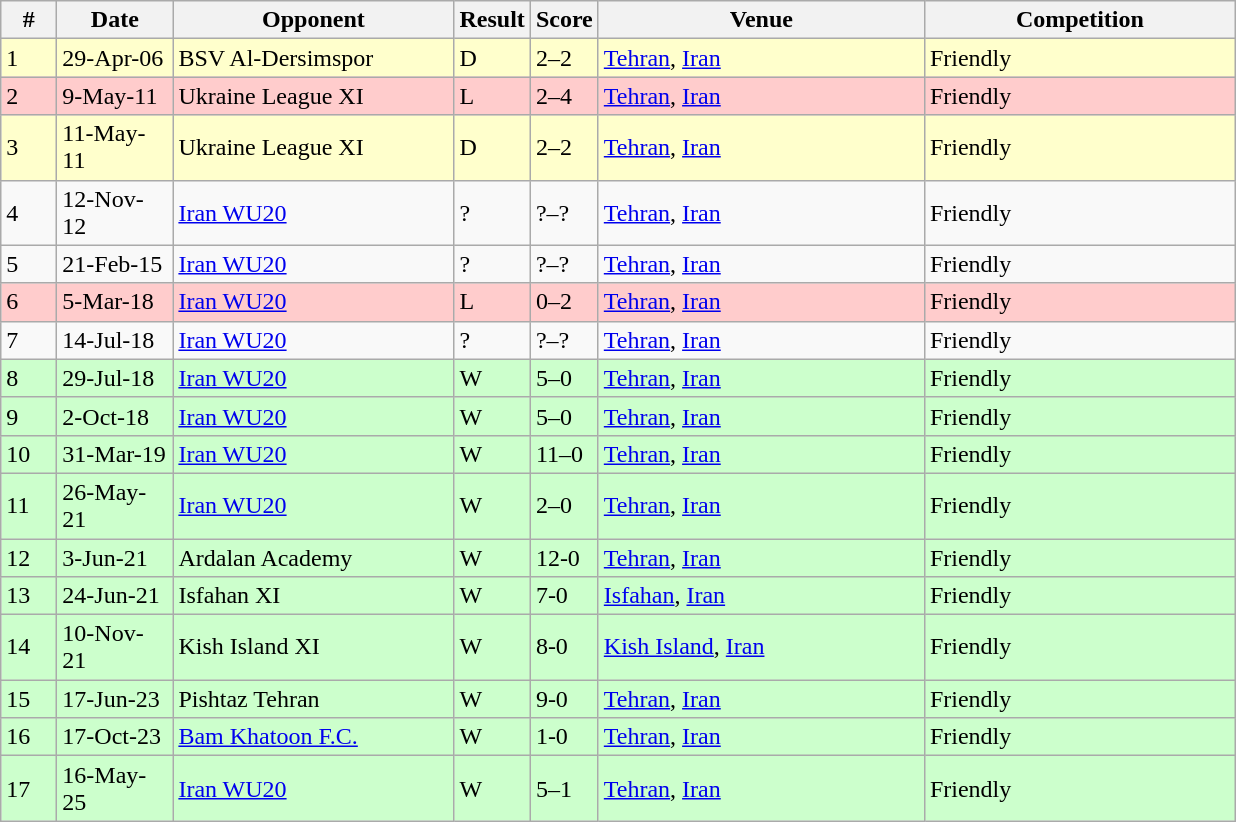<table class="wikitable">
<tr>
<th width=30>#</th>
<th width=70>Date</th>
<th width=180>Opponent</th>
<th>Result</th>
<th>Score</th>
<th width=210>Venue</th>
<th width=200>Competition</th>
</tr>
<tr bgcolor=#FFFFCC>
<td>1</td>
<td>29-Apr-06</td>
<td> BSV Al-Dersimspor</td>
<td>D</td>
<td>2–2</td>
<td><a href='#'>Tehran</a>, <a href='#'>Iran</a></td>
<td>Friendly</td>
</tr>
<tr bgcolor=#FFCCCC>
<td>2</td>
<td>9-May-11</td>
<td> Ukraine League XI</td>
<td>L</td>
<td>2–4</td>
<td><a href='#'>Tehran</a>, <a href='#'>Iran</a></td>
<td>Friendly</td>
</tr>
<tr bgcolor=#FFFFCC>
<td>3</td>
<td>11-May-11</td>
<td> Ukraine League XI</td>
<td>D</td>
<td>2–2</td>
<td><a href='#'>Tehran</a>, <a href='#'>Iran</a></td>
<td>Friendly</td>
</tr>
<tr bgcolor=>
<td>4</td>
<td>12-Nov-12</td>
<td> <a href='#'>Iran WU20</a></td>
<td>?</td>
<td>?–?</td>
<td><a href='#'>Tehran</a>, <a href='#'>Iran</a></td>
<td>Friendly</td>
</tr>
<tr bgcolor=>
<td>5</td>
<td>21-Feb-15</td>
<td> <a href='#'>Iran WU20</a></td>
<td>?</td>
<td>?–?</td>
<td><a href='#'>Tehran</a>, <a href='#'>Iran</a></td>
<td>Friendly</td>
</tr>
<tr bgcolor=#FFCCCC>
<td>6</td>
<td>5-Mar-18</td>
<td> <a href='#'>Iran WU20</a></td>
<td>L</td>
<td>0–2</td>
<td><a href='#'>Tehran</a>, <a href='#'>Iran</a></td>
<td>Friendly</td>
</tr>
<tr bgcolor=>
<td>7</td>
<td>14-Jul-18</td>
<td> <a href='#'>Iran WU20</a></td>
<td>?</td>
<td>?–?</td>
<td><a href='#'>Tehran</a>, <a href='#'>Iran</a></td>
<td>Friendly</td>
</tr>
<tr bgcolor=#CCFFCC>
<td>8</td>
<td>29-Jul-18</td>
<td> <a href='#'>Iran WU20</a></td>
<td>W</td>
<td>5–0</td>
<td><a href='#'>Tehran</a>, <a href='#'>Iran</a></td>
<td>Friendly</td>
</tr>
<tr bgcolor=#CCFFCC>
<td>9</td>
<td>2-Oct-18</td>
<td> <a href='#'>Iran WU20</a></td>
<td>W</td>
<td>5–0</td>
<td><a href='#'>Tehran</a>, <a href='#'>Iran</a></td>
<td>Friendly</td>
</tr>
<tr bgcolor=#CCFFCC>
<td>10</td>
<td>31-Mar-19</td>
<td> <a href='#'>Iran WU20</a></td>
<td>W</td>
<td>11–0</td>
<td><a href='#'>Tehran</a>, <a href='#'>Iran</a></td>
<td>Friendly</td>
</tr>
<tr bgcolor=#CCFFCC>
<td>11</td>
<td>26-May-21</td>
<td> <a href='#'>Iran WU20</a></td>
<td>W</td>
<td>2–0</td>
<td><a href='#'>Tehran</a>, <a href='#'>Iran</a></td>
<td>Friendly</td>
</tr>
<tr bgcolor=#CCFFCC>
<td>12</td>
<td>3-Jun-21</td>
<td> Ardalan Academy</td>
<td>W</td>
<td>12-0</td>
<td><a href='#'>Tehran</a>, <a href='#'>Iran</a></td>
<td>Friendly</td>
</tr>
<tr bgcolor=#CCFFCC>
<td>13</td>
<td>24-Jun-21</td>
<td> Isfahan XI</td>
<td>W</td>
<td>7-0</td>
<td><a href='#'>Isfahan</a>, <a href='#'>Iran</a></td>
<td>Friendly</td>
</tr>
<tr bgcolor=#CCFFCC>
<td>14</td>
<td>10-Nov-21</td>
<td> Kish Island XI</td>
<td>W</td>
<td>8-0</td>
<td><a href='#'>Kish Island</a>, <a href='#'>Iran</a></td>
<td>Friendly</td>
</tr>
<tr bgcolor=#CCFFCC>
<td>15</td>
<td>17-Jun-23</td>
<td> Pishtaz Tehran</td>
<td>W</td>
<td>9-0</td>
<td><a href='#'>Tehran</a>, <a href='#'>Iran</a></td>
<td>Friendly</td>
</tr>
<tr bgcolor=#CCFFCC>
<td>16</td>
<td>17-Oct-23</td>
<td> <a href='#'>Bam Khatoon F.C.</a></td>
<td>W</td>
<td>1-0</td>
<td><a href='#'>Tehran</a>, <a href='#'>Iran</a></td>
<td>Friendly</td>
</tr>
<tr bgcolor=#CCFFCC>
<td>17</td>
<td>16-May-25</td>
<td> <a href='#'>Iran WU20</a></td>
<td>W</td>
<td>5–1</td>
<td><a href='#'>Tehran</a>, <a href='#'>Iran</a></td>
<td>Friendly</td>
</tr>
</table>
